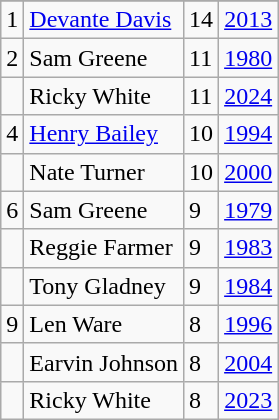<table class="wikitable">
<tr>
</tr>
<tr>
<td>1</td>
<td><a href='#'>Devante Davis</a></td>
<td>14</td>
<td><a href='#'>2013</a></td>
</tr>
<tr>
<td>2</td>
<td>Sam Greene</td>
<td>11</td>
<td><a href='#'>1980</a></td>
</tr>
<tr>
<td></td>
<td>Ricky White</td>
<td>11</td>
<td><a href='#'>2024</a></td>
</tr>
<tr>
<td>4</td>
<td><a href='#'>Henry Bailey</a></td>
<td>10</td>
<td><a href='#'>1994</a></td>
</tr>
<tr>
<td></td>
<td>Nate Turner</td>
<td>10</td>
<td><a href='#'>2000</a></td>
</tr>
<tr>
<td>6</td>
<td>Sam Greene</td>
<td>9</td>
<td><a href='#'>1979</a></td>
</tr>
<tr>
<td></td>
<td>Reggie Farmer</td>
<td>9</td>
<td><a href='#'>1983</a></td>
</tr>
<tr>
<td></td>
<td>Tony Gladney</td>
<td>9</td>
<td><a href='#'>1984</a></td>
</tr>
<tr>
<td>9</td>
<td>Len Ware</td>
<td>8</td>
<td><a href='#'>1996</a></td>
</tr>
<tr>
<td></td>
<td>Earvin Johnson</td>
<td>8</td>
<td><a href='#'>2004</a></td>
</tr>
<tr>
<td></td>
<td>Ricky White</td>
<td>8</td>
<td><a href='#'>2023</a></td>
</tr>
</table>
